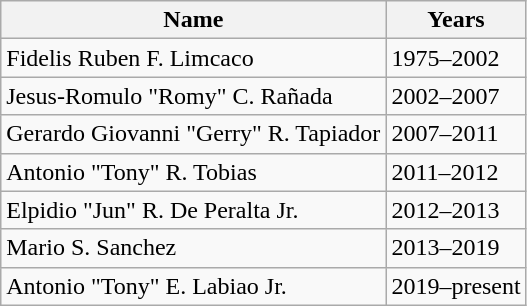<table class="wikitable">
<tr>
<th>Name</th>
<th>Years</th>
</tr>
<tr>
<td>Fidelis Ruben F. Limcaco</td>
<td>1975–2002</td>
</tr>
<tr>
<td>Jesus-Romulo "Romy" C. Rañada</td>
<td>2002–2007</td>
</tr>
<tr>
<td>Gerardo Giovanni "Gerry" R. Tapiador</td>
<td>2007–2011</td>
</tr>
<tr>
<td>Antonio "Tony" R. Tobias</td>
<td>2011–2012</td>
</tr>
<tr>
<td>Elpidio "Jun" R. De Peralta Jr.</td>
<td>2012–2013</td>
</tr>
<tr>
<td>Mario S. Sanchez</td>
<td>2013–2019</td>
</tr>
<tr>
<td>Antonio "Tony" E. Labiao Jr.</td>
<td>2019–present</td>
</tr>
</table>
